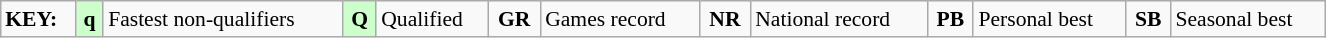<table class="wikitable" style="margin:0.5em auto; font-size:90%;position:relative;" width=70%>
<tr>
<td><strong>KEY:</strong></td>
<td bgcolor=ccffcc align=center><strong>q</strong></td>
<td>Fastest non-qualifiers</td>
<td bgcolor=ccffcc align=center><strong>Q</strong></td>
<td>Qualified</td>
<td align=center><strong>GR</strong></td>
<td>Games record</td>
<td align=center><strong>NR</strong></td>
<td>National record</td>
<td align=center><strong>PB</strong></td>
<td>Personal best</td>
<td align=center><strong>SB</strong></td>
<td>Seasonal best</td>
</tr>
</table>
